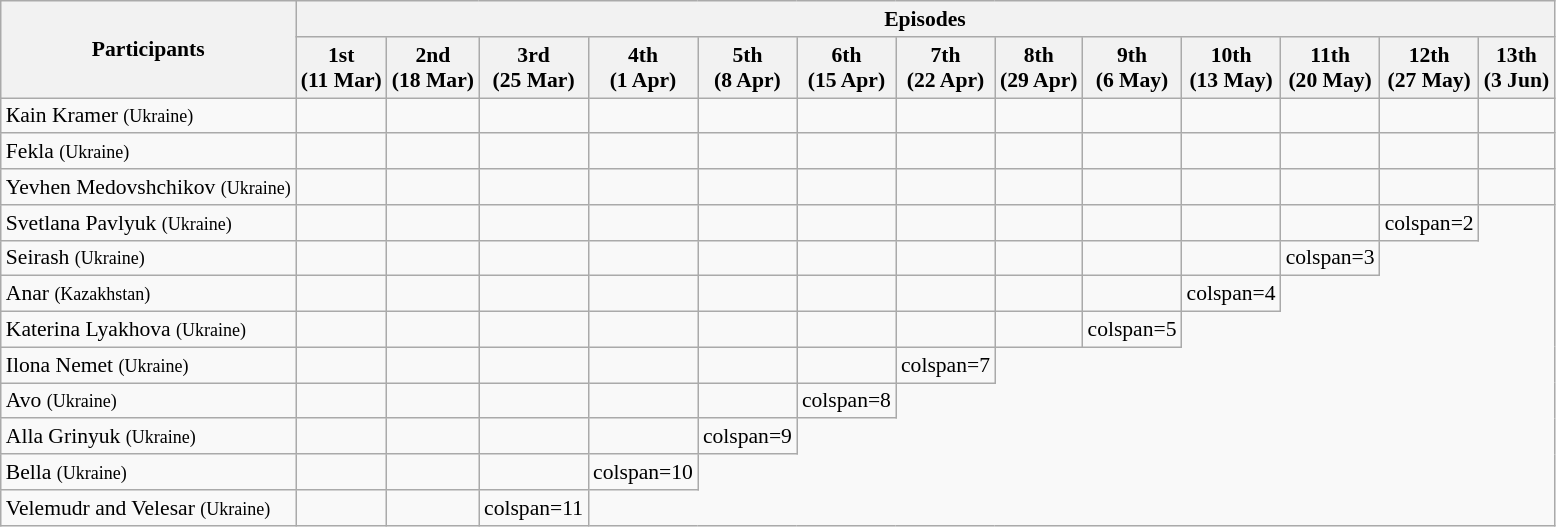<table class="wikitable" style="font-size:90%;">
<tr>
<th rowspan=2>Participants</th>
<th colspan=13>Episodes</th>
</tr>
<tr>
<th>1st<br>(11 Mar)</th>
<th>2nd<br>(18 Mar)</th>
<th>3rd<br>(25 Mar)</th>
<th>4th<br>(1 Apr)</th>
<th>5th<br>(8 Apr)</th>
<th>6th<br>(15 Apr)</th>
<th>7th<br>(22 Apr)</th>
<th>8th<br>(29 Apr)</th>
<th>9th<br>(6 May)</th>
<th>10th<br>(13 May)</th>
<th>11th<br>(20 May)</th>
<th>12th<br>(27 May)</th>
<th>13th<br>(3 Jun)</th>
</tr>
<tr>
<td>Кain Kramer <small>(Ukraine)</small></td>
<td></td>
<td></td>
<td></td>
<td></td>
<td></td>
<td></td>
<td></td>
<td></td>
<td></td>
<td></td>
<td></td>
<td></td>
<td></td>
</tr>
<tr>
<td>Fekla <small>(Ukraine)</small></td>
<td></td>
<td></td>
<td></td>
<td></td>
<td></td>
<td></td>
<td></td>
<td></td>
<td></td>
<td></td>
<td></td>
<td></td>
<td></td>
</tr>
<tr>
<td>Yevhen Medovshchikov <small>(Ukraine)</small></td>
<td></td>
<td></td>
<td></td>
<td></td>
<td></td>
<td></td>
<td></td>
<td></td>
<td></td>
<td></td>
<td></td>
<td></td>
<td></td>
</tr>
<tr>
<td>Svetlana Pavlyuk <small>(Ukraine)</small></td>
<td></td>
<td></td>
<td></td>
<td></td>
<td></td>
<td></td>
<td></td>
<td></td>
<td></td>
<td></td>
<td></td>
<td>colspan=2 </td>
</tr>
<tr>
<td>Seirash <small>(Ukraine)</small></td>
<td></td>
<td></td>
<td></td>
<td></td>
<td></td>
<td></td>
<td></td>
<td></td>
<td></td>
<td></td>
<td>colspan=3 </td>
</tr>
<tr>
<td>Anar <small>(Kazakhstan)</small></td>
<td></td>
<td></td>
<td></td>
<td></td>
<td></td>
<td></td>
<td></td>
<td></td>
<td></td>
<td>colspan=4 </td>
</tr>
<tr>
<td>Katerina Lyakhova <small>(Ukraine)</small></td>
<td></td>
<td></td>
<td></td>
<td></td>
<td></td>
<td></td>
<td></td>
<td></td>
<td>colspan=5 </td>
</tr>
<tr>
<td>Ilona Nemet <small>(Ukraine)</small></td>
<td></td>
<td></td>
<td></td>
<td></td>
<td></td>
<td></td>
<td>colspan=7 </td>
</tr>
<tr>
<td>Avo <small>(Ukraine)</small></td>
<td></td>
<td></td>
<td></td>
<td></td>
<td></td>
<td>colspan=8 </td>
</tr>
<tr>
<td>Alla Grinyuk <small>(Ukraine)</small></td>
<td></td>
<td></td>
<td></td>
<td></td>
<td>colspan=9 </td>
</tr>
<tr>
<td>Bella <small>(Ukraine)</small></td>
<td></td>
<td></td>
<td></td>
<td>colspan=10 </td>
</tr>
<tr>
<td>Velemudr and Velesar <small>(Ukraine)</small></td>
<td></td>
<td></td>
<td>colspan=11 </td>
</tr>
</table>
